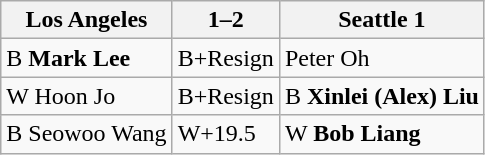<table class="wikitable">
<tr>
<th>Los Angeles</th>
<th>1–2</th>
<th>Seattle 1</th>
</tr>
<tr>
<td>B <strong>Mark Lee</strong></td>
<td>B+Resign</td>
<td>Peter Oh</td>
</tr>
<tr>
<td>W Hoon Jo</td>
<td>B+Resign</td>
<td>B <strong>Xinlei (Alex) Liu</strong></td>
</tr>
<tr>
<td>B Seowoo Wang</td>
<td>W+19.5</td>
<td>W <strong>Bob Liang</strong></td>
</tr>
</table>
